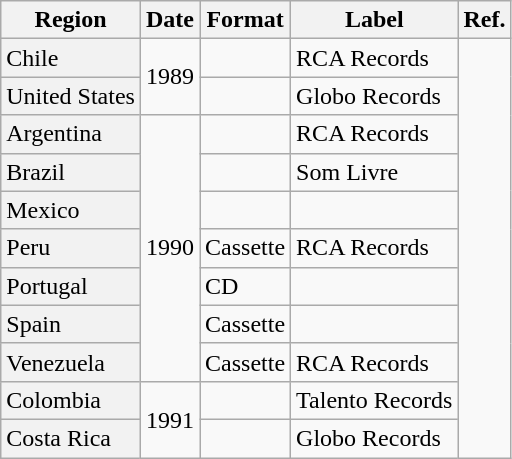<table class="wikitable">
<tr>
<th>Region</th>
<th>Date</th>
<th>Format</th>
<th>Label</th>
<th>Ref.</th>
</tr>
<tr>
<td scope="row" style="background-color: #f2f2f2;">Chile</td>
<td rowspan="2">1989</td>
<td></td>
<td>RCA Records</td>
<td rowspan="11"></td>
</tr>
<tr>
<td scope="row" style="background-color: #f2f2f2;">United States</td>
<td></td>
<td>Globo Records</td>
</tr>
<tr>
<td scope="row" style="background-color: #f2f2f2;">Argentina</td>
<td rowspan="7">1990</td>
<td></td>
<td>RCA Records</td>
</tr>
<tr>
<td scope="row" style="background-color: #f2f2f2;">Brazil</td>
<td></td>
<td>Som Livre</td>
</tr>
<tr>
<td scope="row" style="background-color: #f2f2f2;">Mexico</td>
<td></td>
<td></td>
</tr>
<tr>
<td scope="row" style="background-color: #f2f2f2;">Peru</td>
<td>Cassette</td>
<td>RCA Records</td>
</tr>
<tr>
<td scope="row" style="background-color: #f2f2f2;">Portugal</td>
<td>CD</td>
<td></td>
</tr>
<tr>
<td scope="row" style="background-color: #f2f2f2;">Spain</td>
<td>Cassette</td>
<td></td>
</tr>
<tr>
<td scope="row" style="background-color: #f2f2f2;">Venezuela</td>
<td>Cassette</td>
<td>RCA Records</td>
</tr>
<tr>
<td scope="row" style="background-color: #f2f2f2;">Colombia</td>
<td rowspan="2">1991</td>
<td></td>
<td>Talento Records</td>
</tr>
<tr>
<td scope="row" style="background-color: #f2f2f2;">Costa Rica</td>
<td></td>
<td>Globo Records</td>
</tr>
</table>
